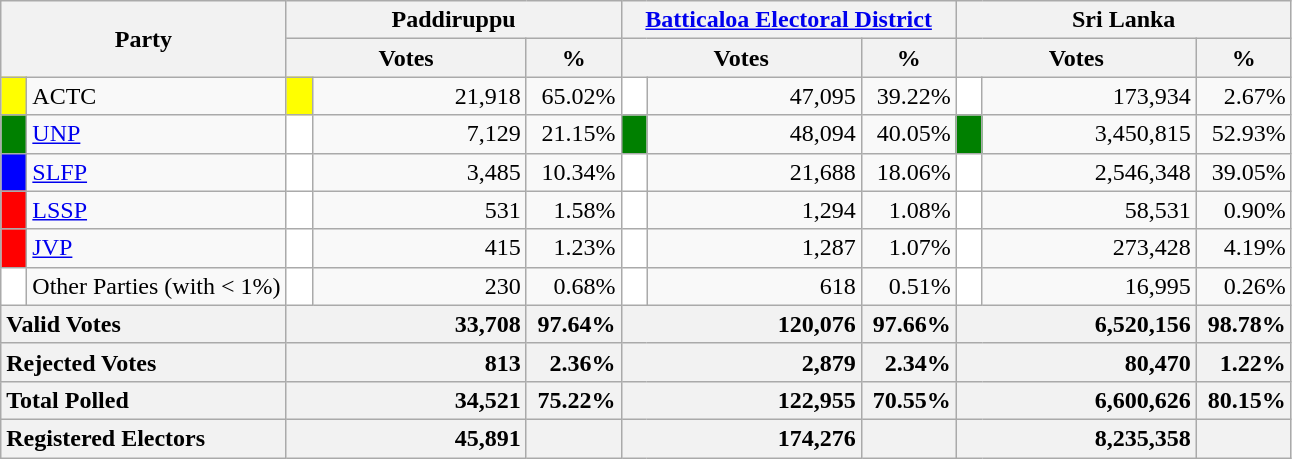<table class="wikitable">
<tr>
<th colspan="2" width="144px"rowspan="2">Party</th>
<th colspan="3" width="216px">Paddiruppu</th>
<th colspan="3" width="216px"><a href='#'>Batticaloa Electoral District</a></th>
<th colspan="3" width="216px">Sri Lanka</th>
</tr>
<tr>
<th colspan="2" width="144px">Votes</th>
<th>%</th>
<th colspan="2" width="144px">Votes</th>
<th>%</th>
<th colspan="2" width="144px">Votes</th>
<th>%</th>
</tr>
<tr>
<td style="background-color:yellow;" width="10px"></td>
<td style="text-align:left;">ACTC</td>
<td style="background-color:yellow;" width="10px"></td>
<td style="text-align:right;">21,918</td>
<td style="text-align:right;">65.02%</td>
<td style="background-color:white;" width="10px"></td>
<td style="text-align:right;">47,095</td>
<td style="text-align:right;">39.22%</td>
<td style="background-color:white;" width="10px"></td>
<td style="text-align:right;">173,934</td>
<td style="text-align:right;">2.67%</td>
</tr>
<tr>
<td style="background-color:green;" width="10px"></td>
<td style="text-align:left;"><a href='#'>UNP</a></td>
<td style="background-color:white;" width="10px"></td>
<td style="text-align:right;">7,129</td>
<td style="text-align:right;">21.15%</td>
<td style="background-color:green;" width="10px"></td>
<td style="text-align:right;">48,094</td>
<td style="text-align:right;">40.05%</td>
<td style="background-color:green;" width="10px"></td>
<td style="text-align:right;">3,450,815</td>
<td style="text-align:right;">52.93%</td>
</tr>
<tr>
<td style="background-color:blue;" width="10px"></td>
<td style="text-align:left;"><a href='#'>SLFP</a></td>
<td style="background-color:white;" width="10px"></td>
<td style="text-align:right;">3,485</td>
<td style="text-align:right;">10.34%</td>
<td style="background-color:white;" width="10px"></td>
<td style="text-align:right;">21,688</td>
<td style="text-align:right;">18.06%</td>
<td style="background-color:white;" width="10px"></td>
<td style="text-align:right;">2,546,348</td>
<td style="text-align:right;">39.05%</td>
</tr>
<tr>
<td style="background-color:red;" width="10px"></td>
<td style="text-align:left;"><a href='#'>LSSP</a></td>
<td style="background-color:white;" width="10px"></td>
<td style="text-align:right;">531</td>
<td style="text-align:right;">1.58%</td>
<td style="background-color:white;" width="10px"></td>
<td style="text-align:right;">1,294</td>
<td style="text-align:right;">1.08%</td>
<td style="background-color:white;" width="10px"></td>
<td style="text-align:right;">58,531</td>
<td style="text-align:right;">0.90%</td>
</tr>
<tr>
<td style="background-color:red;" width="10px"></td>
<td style="text-align:left;"><a href='#'>JVP</a></td>
<td style="background-color:white;" width="10px"></td>
<td style="text-align:right;">415</td>
<td style="text-align:right;">1.23%</td>
<td style="background-color:white;" width="10px"></td>
<td style="text-align:right;">1,287</td>
<td style="text-align:right;">1.07%</td>
<td style="background-color:white;" width="10px"></td>
<td style="text-align:right;">273,428</td>
<td style="text-align:right;">4.19%</td>
</tr>
<tr>
<td style="background-color:white;" width="10px"></td>
<td style="text-align:left;">Other Parties (with < 1%)</td>
<td style="background-color:white;" width="10px"></td>
<td style="text-align:right;">230</td>
<td style="text-align:right;">0.68%</td>
<td style="background-color:white;" width="10px"></td>
<td style="text-align:right;">618</td>
<td style="text-align:right;">0.51%</td>
<td style="background-color:white;" width="10px"></td>
<td style="text-align:right;">16,995</td>
<td style="text-align:right;">0.26%</td>
</tr>
<tr>
<th colspan="2" width="144px"style="text-align:left;">Valid Votes</th>
<th style="text-align:right;"colspan="2" width="144px">33,708</th>
<th style="text-align:right;">97.64%</th>
<th style="text-align:right;"colspan="2" width="144px">120,076</th>
<th style="text-align:right;">97.66%</th>
<th style="text-align:right;"colspan="2" width="144px">6,520,156</th>
<th style="text-align:right;">98.78%</th>
</tr>
<tr>
<th colspan="2" width="144px"style="text-align:left;">Rejected Votes</th>
<th style="text-align:right;"colspan="2" width="144px">813</th>
<th style="text-align:right;">2.36%</th>
<th style="text-align:right;"colspan="2" width="144px">2,879</th>
<th style="text-align:right;">2.34%</th>
<th style="text-align:right;"colspan="2" width="144px">80,470</th>
<th style="text-align:right;">1.22%</th>
</tr>
<tr>
<th colspan="2" width="144px"style="text-align:left;">Total Polled</th>
<th style="text-align:right;"colspan="2" width="144px">34,521</th>
<th style="text-align:right;">75.22%</th>
<th style="text-align:right;"colspan="2" width="144px">122,955</th>
<th style="text-align:right;">70.55%</th>
<th style="text-align:right;"colspan="2" width="144px">6,600,626</th>
<th style="text-align:right;">80.15%</th>
</tr>
<tr>
<th colspan="2" width="144px"style="text-align:left;">Registered Electors</th>
<th style="text-align:right;"colspan="2" width="144px">45,891</th>
<th></th>
<th style="text-align:right;"colspan="2" width="144px">174,276</th>
<th></th>
<th style="text-align:right;"colspan="2" width="144px">8,235,358</th>
<th></th>
</tr>
</table>
